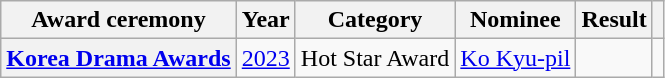<table class="wikitable plainrowheaders sortable">
<tr>
<th scope="col">Award ceremony</th>
<th scope="col">Year</th>
<th scope="col">Category</th>
<th scope="col">Nominee</th>
<th scope="col">Result</th>
<th scope="col" class="unsortable"></th>
</tr>
<tr>
<th scope="row"><a href='#'>Korea Drama Awards</a></th>
<td style="text-align:center"><a href='#'>2023</a></td>
<td>Hot Star Award</td>
<td><a href='#'>Ko Kyu-pil</a></td>
<td></td>
<td style="text-align:center"></td>
</tr>
</table>
